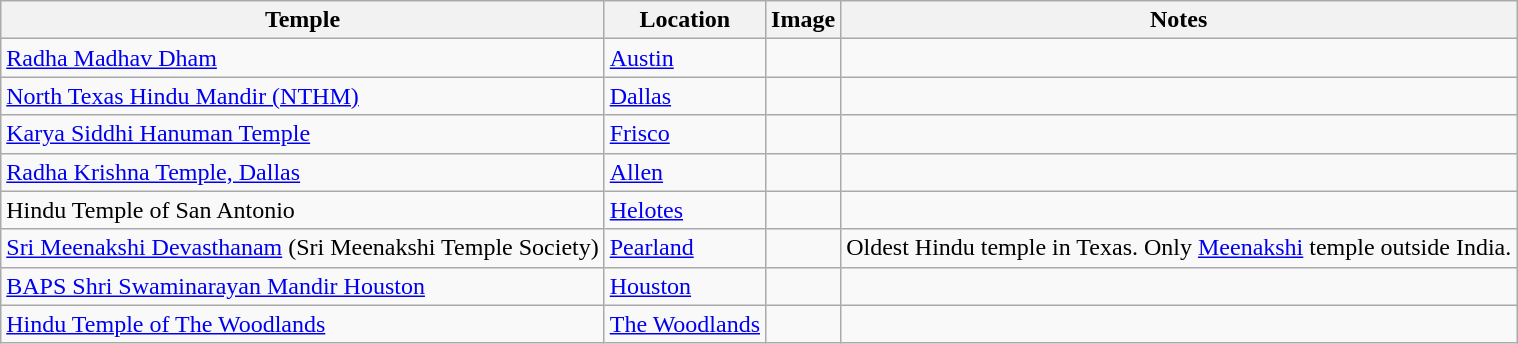<table class="wikitable sortable" id="tableTempleWikiTX">
<tr>
<th>Temple</th>
<th>Location</th>
<th>Image</th>
<th>Notes</th>
</tr>
<tr>
<td><a href='#'>Radha Madhav Dham</a></td>
<td><a href='#'>Austin</a></td>
<td></td>
<td></td>
</tr>
<tr>
<td><a href='#'>North Texas Hindu Mandir (NTHM)</a></td>
<td><a href='#'>Dallas</a></td>
<td></td>
<td></td>
</tr>
<tr>
<td><a href='#'>Karya Siddhi Hanuman Temple</a></td>
<td><a href='#'>Frisco</a></td>
<td></td>
<td></td>
</tr>
<tr>
<td><a href='#'>Radha Krishna Temple, Dallas</a></td>
<td><a href='#'>Allen</a></td>
<td></td>
<td></td>
</tr>
<tr>
<td>Hindu Temple of San Antonio</td>
<td><a href='#'>Helotes</a></td>
<td></td>
</tr>
<tr>
<td><a href='#'>Sri Meenakshi Devasthanam</a> (Sri Meenakshi Temple Society)</td>
<td><a href='#'>Pearland</a></td>
<td></td>
<td>Oldest Hindu temple in Texas. Only <a href='#'>Meenakshi</a> temple outside India.</td>
</tr>
<tr>
<td><a href='#'>BAPS Shri Swaminarayan Mandir Houston</a></td>
<td><a href='#'>Houston</a></td>
<td></td>
<td></td>
</tr>
<tr>
<td><a href='#'>Hindu Temple of The Woodlands</a></td>
<td><a href='#'>The Woodlands</a></td>
<td></td>
<td></td>
</tr>
</table>
